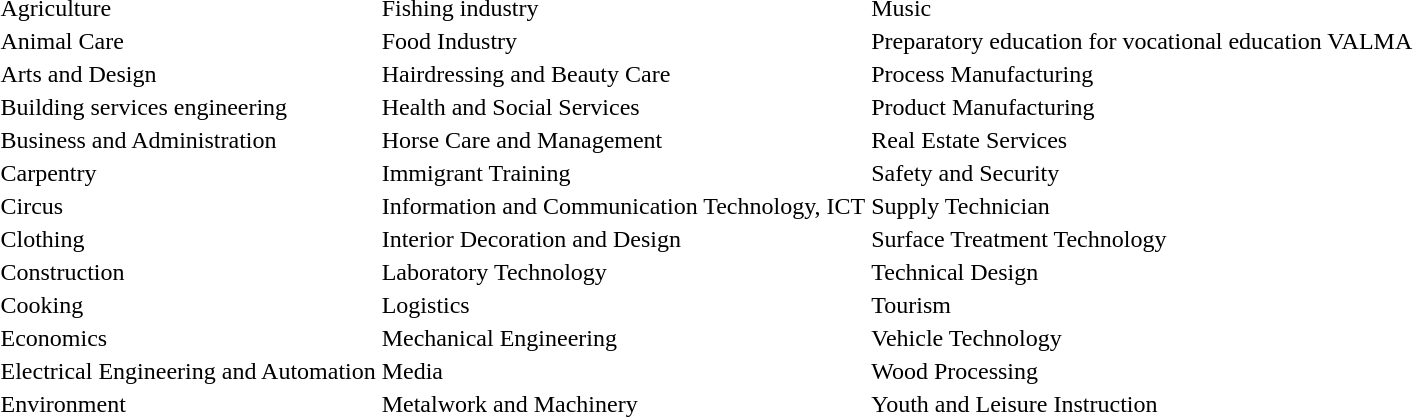<table>
<tr>
</tr>
<tr>
<td>Agriculture</td>
<td>Fishing industry</td>
<td>Music</td>
</tr>
<tr>
<td>Animal Care</td>
<td>Food Industry</td>
<td>Preparatory education for vocational education VALMA</td>
</tr>
<tr>
<td>Arts and Design</td>
<td>Hairdressing and Beauty Care</td>
<td>Process Manufacturing</td>
</tr>
<tr>
<td>Building services engineering</td>
<td>Health and Social Services</td>
<td>Product Manufacturing</td>
</tr>
<tr>
<td>Business and Administration</td>
<td>Horse Care and Management</td>
<td>Real Estate Services</td>
</tr>
<tr>
<td>Carpentry</td>
<td>Immigrant Training</td>
<td>Safety and Security</td>
</tr>
<tr>
<td>Circus</td>
<td>Information and Communication Technology, ICT</td>
<td>Supply Technician</td>
</tr>
<tr>
<td>Clothing</td>
<td>Interior Decoration and Design</td>
<td>Surface Treatment Technology</td>
</tr>
<tr>
<td>Construction</td>
<td>Laboratory Technology</td>
<td>Technical Design</td>
</tr>
<tr>
<td>Cooking</td>
<td>Logistics</td>
<td>Tourism</td>
</tr>
<tr>
<td>Economics</td>
<td>Mechanical Engineering</td>
<td>Vehicle Technology</td>
</tr>
<tr>
<td>Electrical Engineering and Automation</td>
<td>Media</td>
<td>Wood Processing</td>
</tr>
<tr>
<td>Environment</td>
<td>Metalwork and Machinery</td>
<td>Youth and Leisure Instruction</td>
</tr>
</table>
